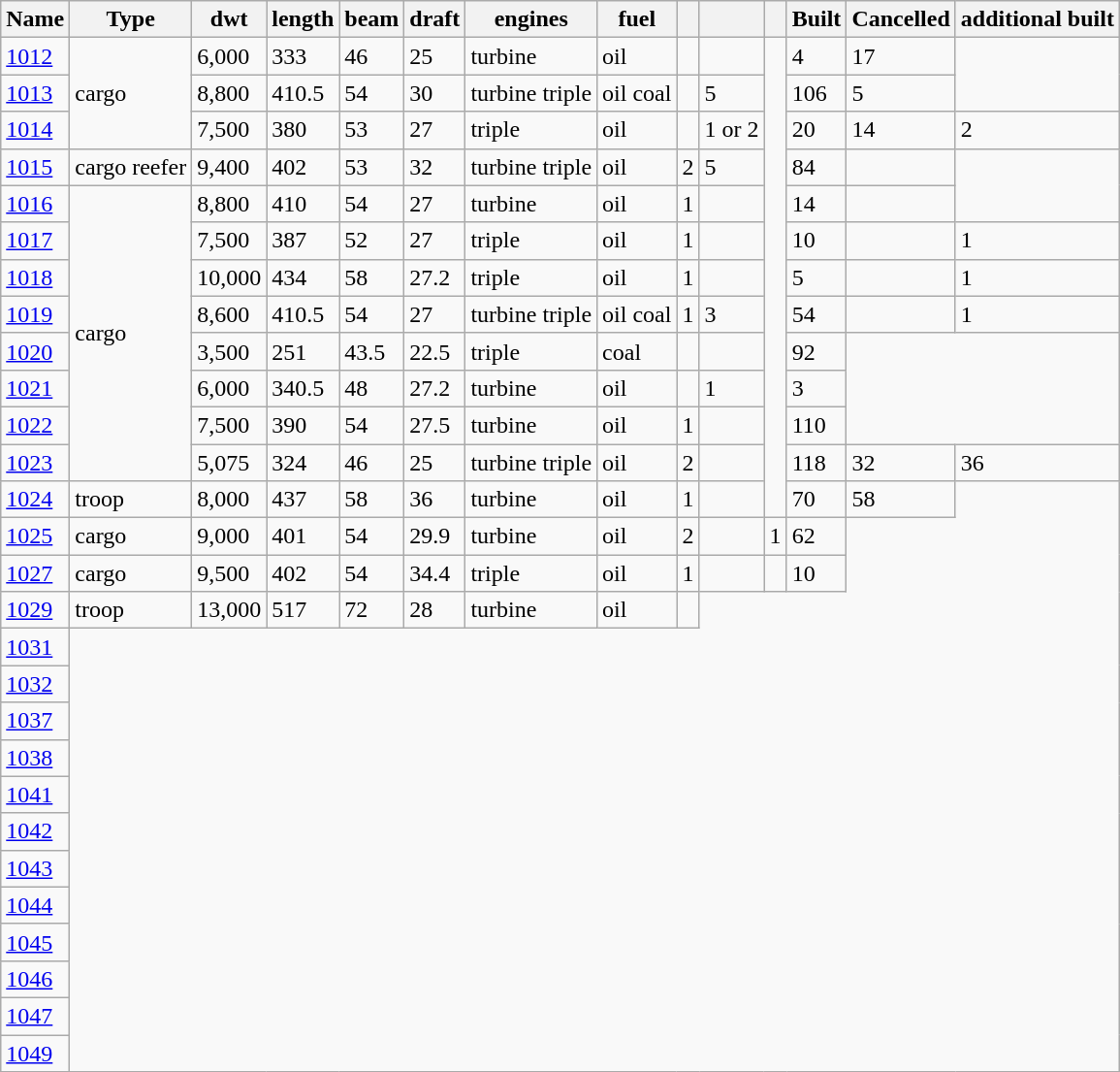<table class=wikitable>
<tr>
<th>Name</th>
<th>Type</th>
<th>dwt</th>
<th>length</th>
<th>beam</th>
<th>draft</th>
<th>engines</th>
<th>fuel</th>
<th></th>
<th></th>
<th></th>
<th>Built</th>
<th>Cancelled</th>
<th>additional built</th>
</tr>
<tr>
<td><a href='#'>1012</a></td>
<td rowspan=3>cargo</td>
<td>6,000</td>
<td>333</td>
<td>46</td>
<td>25</td>
<td>turbine</td>
<td>oil</td>
<td></td>
<td></td>
<td rowspan=13></td>
<td>4</td>
<td>17</td>
</tr>
<tr>
<td><a href='#'>1013</a></td>
<td>8,800</td>
<td>410.5</td>
<td>54</td>
<td>30</td>
<td>turbine triple</td>
<td>oil coal</td>
<td></td>
<td>5</td>
<td>106</td>
<td>5</td>
</tr>
<tr>
<td><a href='#'>1014</a></td>
<td>7,500</td>
<td>380</td>
<td>53</td>
<td>27</td>
<td>triple</td>
<td>oil</td>
<td></td>
<td>1 or 2</td>
<td>20</td>
<td>14</td>
<td>2</td>
</tr>
<tr>
<td><a href='#'>1015</a></td>
<td>cargo reefer</td>
<td>9,400</td>
<td>402</td>
<td>53</td>
<td>32</td>
<td>turbine triple</td>
<td>oil</td>
<td>2</td>
<td>5</td>
<td>84</td>
<td></td>
</tr>
<tr>
<td><a href='#'>1016</a></td>
<td rowspan=8>cargo</td>
<td>8,800</td>
<td>410</td>
<td>54</td>
<td>27</td>
<td>turbine</td>
<td>oil</td>
<td>1</td>
<td></td>
<td>14</td>
<td></td>
</tr>
<tr>
<td><a href='#'>1017</a></td>
<td>7,500</td>
<td>387</td>
<td>52</td>
<td>27</td>
<td>triple</td>
<td>oil</td>
<td>1</td>
<td></td>
<td>10</td>
<td></td>
<td>1</td>
</tr>
<tr>
<td><a href='#'>1018</a></td>
<td>10,000</td>
<td>434</td>
<td>58</td>
<td>27.2</td>
<td>triple</td>
<td>oil</td>
<td>1</td>
<td></td>
<td>5</td>
<td></td>
<td>1</td>
</tr>
<tr>
<td><a href='#'>1019</a></td>
<td>8,600</td>
<td>410.5</td>
<td>54</td>
<td>27</td>
<td>turbine triple</td>
<td>oil coal</td>
<td>1</td>
<td>3</td>
<td>54</td>
<td></td>
<td>1</td>
</tr>
<tr>
<td><a href='#'>1020</a></td>
<td>3,500</td>
<td>251</td>
<td>43.5</td>
<td>22.5</td>
<td>triple</td>
<td>coal</td>
<td></td>
<td></td>
<td>92</td>
</tr>
<tr>
<td><a href='#'>1021</a></td>
<td>6,000</td>
<td>340.5</td>
<td>48</td>
<td>27.2</td>
<td>turbine</td>
<td>oil</td>
<td></td>
<td>1</td>
<td>3</td>
</tr>
<tr>
<td><a href='#'>1022</a></td>
<td>7,500</td>
<td>390</td>
<td>54</td>
<td>27.5</td>
<td>turbine</td>
<td>oil</td>
<td>1</td>
<td></td>
<td>110</td>
</tr>
<tr>
<td><a href='#'>1023</a></td>
<td>5,075</td>
<td>324</td>
<td>46</td>
<td>25</td>
<td>turbine triple</td>
<td>oil</td>
<td>2</td>
<td></td>
<td>118</td>
<td>32</td>
<td>36</td>
</tr>
<tr>
<td><a href='#'>1024</a></td>
<td>troop</td>
<td>8,000</td>
<td>437</td>
<td>58</td>
<td>36</td>
<td>turbine</td>
<td>oil</td>
<td>1</td>
<td></td>
<td>70</td>
<td>58</td>
</tr>
<tr>
<td><a href='#'>1025</a></td>
<td>cargo</td>
<td>9,000</td>
<td>401</td>
<td>54</td>
<td>29.9</td>
<td>turbine</td>
<td>oil</td>
<td>2</td>
<td></td>
<td>1</td>
<td>62</td>
</tr>
<tr>
<td><a href='#'>1027</a></td>
<td>cargo</td>
<td>9,500</td>
<td>402</td>
<td>54</td>
<td>34.4</td>
<td>triple</td>
<td>oil</td>
<td>1</td>
<td></td>
<td></td>
<td>10</td>
</tr>
<tr>
<td><a href='#'>1029</a></td>
<td>troop</td>
<td>13,000</td>
<td>517</td>
<td>72</td>
<td>28</td>
<td>turbine</td>
<td>oil</td>
<td></td>
</tr>
<tr>
<td><a href='#'>1031</a></td>
</tr>
<tr>
<td><a href='#'>1032</a></td>
</tr>
<tr>
<td><a href='#'>1037</a></td>
</tr>
<tr>
<td><a href='#'>1038</a></td>
</tr>
<tr>
<td><a href='#'>1041</a></td>
</tr>
<tr>
<td><a href='#'>1042</a></td>
</tr>
<tr>
<td><a href='#'>1043</a></td>
</tr>
<tr>
<td><a href='#'>1044</a></td>
</tr>
<tr>
<td><a href='#'>1045</a></td>
</tr>
<tr>
<td><a href='#'>1046</a></td>
</tr>
<tr>
<td><a href='#'>1047</a></td>
</tr>
<tr>
<td><a href='#'>1049</a></td>
</tr>
</table>
